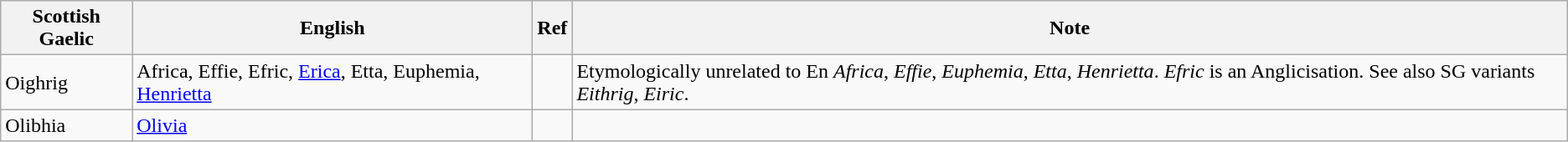<table class="wikitable sortable">
<tr>
<th><strong>Scottish Gaelic</strong></th>
<th><strong>English</strong></th>
<th><strong>Ref</strong></th>
<th><strong>Note</strong></th>
</tr>
<tr>
<td>Oighrig</td>
<td>Africa, Effie, Efric, <a href='#'>Erica</a>, Etta, Euphemia, <a href='#'>Henrietta</a></td>
<td></td>
<td>Etymologically unrelated to En <em>Africa</em>, <em>Effie</em>, <em>Euphemia</em>, <em>Etta</em>, <em>Henrietta</em>. <em>Efric</em> is an Anglicisation. See also SG variants <em>Eithrig</em>, <em>Eiric</em>.</td>
</tr>
<tr>
<td>Olibhia</td>
<td><a href='#'>Olivia</a></td>
<td></td>
<td></td>
</tr>
</table>
